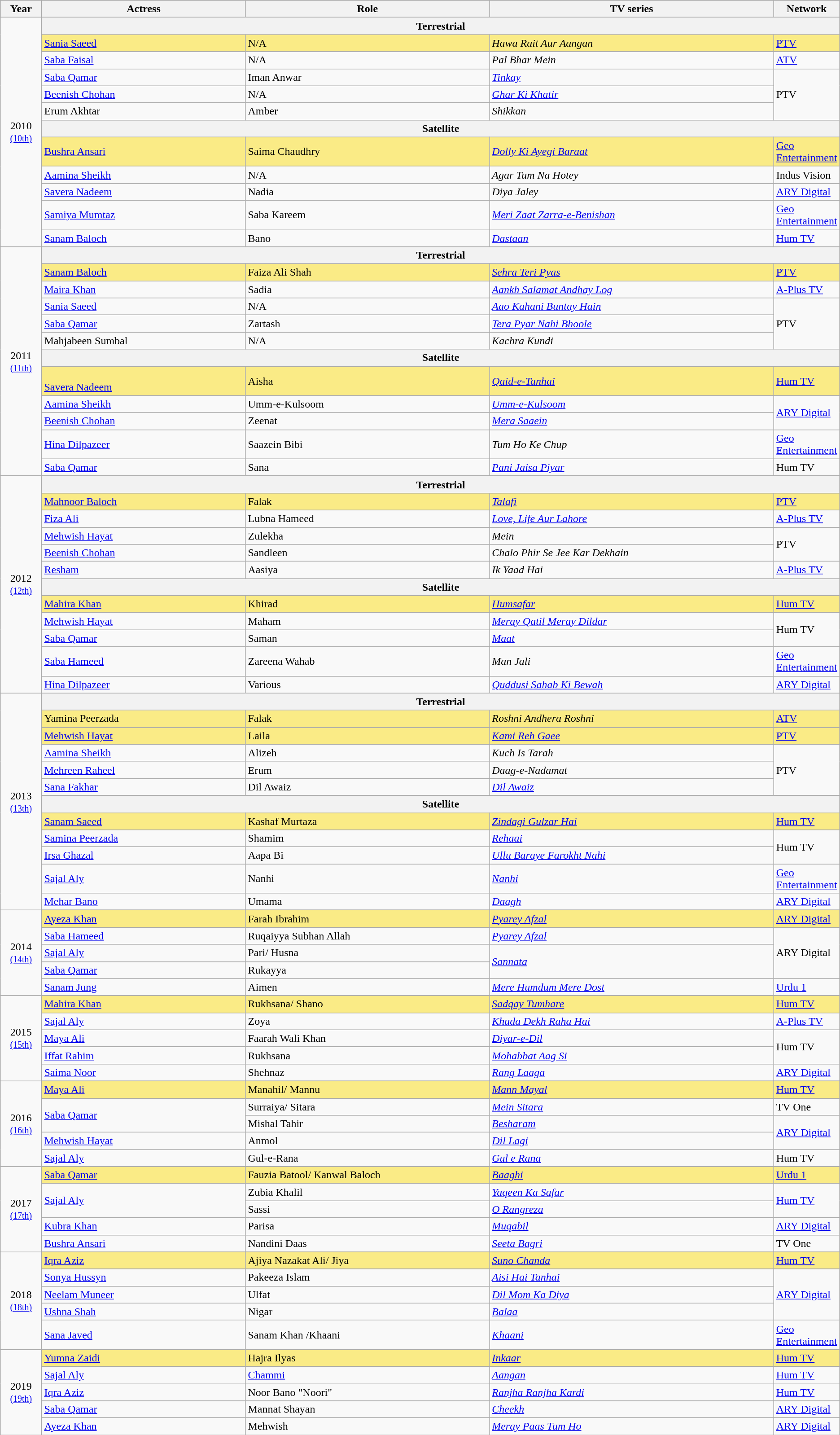<table class="wikitable" style="width:100; text-align: left;">
<tr style="background:#bebebe;">
<th style="width:5%;">Year</th>
<th style="width:25%;">Actress</th>
<th style="width:30%;">Role</th>
<th style="width:35%;">TV series</th>
<th style="width:5%;">Network</th>
</tr>
<tr>
<td rowspan=12 style="text-align:center">2010<br><small><a href='#'>(10th)</a></small></td>
<th scope=row colspan=4>Terrestrial</th>
</tr>
<tr>
<td style="background:#FAEB86;"><a href='#'>Sania Saeed</a></td>
<td style="background:#FAEB86;">N/A</td>
<td style="background:#FAEB86;"><em>Hawa Rait Aur Aangan</em></td>
<td style="background:#FAEB86;"><a href='#'>PTV</a></td>
</tr>
<tr>
<td><a href='#'>Saba Faisal</a></td>
<td>N/A</td>
<td><em>Pal Bhar Mein</em></td>
<td><a href='#'>ATV</a></td>
</tr>
<tr>
<td><a href='#'>Saba Qamar</a></td>
<td>Iman Anwar</td>
<td><em><a href='#'>Tinkay</a></em></td>
<td rowspan=3>PTV</td>
</tr>
<tr>
<td><a href='#'>Beenish Chohan</a></td>
<td>N/A</td>
<td><em><a href='#'>Ghar Ki Khatir</a></em></td>
</tr>
<tr>
<td>Erum Akhtar</td>
<td>Amber</td>
<td><em>Shikkan</em></td>
</tr>
<tr>
<th scope=row colspan=4>Satellite</th>
</tr>
<tr>
<td style="background:#FAEB86;"><a href='#'>Bushra Ansari</a></td>
<td style="background:#FAEB86;">Saima Chaudhry</td>
<td style="background:#FAEB86;"><em><a href='#'>Dolly Ki Ayegi Baraat</a></em></td>
<td style="background:#FAEB86;"><a href='#'>Geo Entertainment</a></td>
</tr>
<tr>
<td><a href='#'>Aamina Sheikh</a></td>
<td>N/A</td>
<td><em>Agar Tum Na Hotey</em></td>
<td>Indus Vision</td>
</tr>
<tr>
<td><a href='#'>Savera Nadeem</a></td>
<td>Nadia</td>
<td><em>Diya Jaley</em></td>
<td><a href='#'>ARY Digital</a></td>
</tr>
<tr>
<td><a href='#'>Samiya Mumtaz</a></td>
<td>Saba Kareem</td>
<td><em><a href='#'>Meri Zaat Zarra-e-Benishan</a></em></td>
<td><a href='#'>Geo Entertainment</a></td>
</tr>
<tr>
<td><a href='#'>Sanam Baloch</a></td>
<td>Bano</td>
<td><em><a href='#'>Dastaan</a></em></td>
<td><a href='#'>Hum TV</a></td>
</tr>
<tr>
<td rowspan=12 style="text-align:center">2011<br><small><a href='#'>(11th)</a></small></td>
<th scope=row colspan=4>Terrestrial</th>
</tr>
<tr>
<td style="background:#FAEB86;"><a href='#'>Sanam Baloch</a></td>
<td style="background:#FAEB86;">Faiza Ali Shah</td>
<td style="background:#FAEB86;"><em><a href='#'>Sehra Teri Pyas</a></em></td>
<td style="background:#FAEB86;"><a href='#'>PTV</a></td>
</tr>
<tr>
<td><a href='#'>Maira Khan</a></td>
<td>Sadia</td>
<td><em><a href='#'>Aankh Salamat Andhay Log</a></em></td>
<td><a href='#'>A-Plus TV</a></td>
</tr>
<tr>
<td><a href='#'>Sania Saeed</a></td>
<td>N/A</td>
<td><em><a href='#'>Aao Kahani Buntay Hain</a></em></td>
<td rowspan=3>PTV</td>
</tr>
<tr>
<td><a href='#'>Saba Qamar</a></td>
<td>Zartash</td>
<td><em><a href='#'>Tera Pyar Nahi Bhoole</a></em></td>
</tr>
<tr>
<td>Mahjabeen Sumbal</td>
<td>N/A</td>
<td><em>Kachra Kundi</em></td>
</tr>
<tr>
<th scope=row colspan=4>Satellite</th>
</tr>
<tr>
<td style="background:#FAEB86;"><br><a href='#'>Savera Nadeem</a></td>
<td style="background:#FAEB86;">Aisha</td>
<td style="background:#FAEB86;"><em><a href='#'>Qaid-e-Tanhai</a></em></td>
<td style="background:#FAEB86;"><a href='#'>Hum TV</a></td>
</tr>
<tr>
<td><a href='#'>Aamina Sheikh</a></td>
<td>Umm-e-Kulsoom</td>
<td><em><a href='#'>Umm-e-Kulsoom</a></em></td>
<td rowspan=2><a href='#'>ARY Digital</a></td>
</tr>
<tr>
<td><a href='#'>Beenish Chohan</a></td>
<td>Zeenat</td>
<td><em><a href='#'>Mera Saaein</a></em></td>
</tr>
<tr>
<td><a href='#'>Hina Dilpazeer</a></td>
<td>Saazein Bibi</td>
<td><em>Tum Ho Ke Chup</em></td>
<td><a href='#'>Geo Entertainment</a></td>
</tr>
<tr>
<td><a href='#'>Saba Qamar</a></td>
<td>Sana</td>
<td><em><a href='#'>Pani Jaisa Piyar</a></em></td>
<td>Hum TV</td>
</tr>
<tr>
<td rowspan=12 style="text-align:center">2012<br><small><a href='#'>(12th)</a></small></td>
<th scope=row colspan=4>Terrestrial</th>
</tr>
<tr>
<td style="background:#FAEB86;"><a href='#'>Mahnoor Baloch</a></td>
<td style="background:#FAEB86;">Falak</td>
<td style="background:#FAEB86;"><em><a href='#'>Talafi</a></em></td>
<td style="background:#FAEB86;"><a href='#'>PTV</a></td>
</tr>
<tr>
<td><a href='#'>Fiza Ali</a></td>
<td>Lubna Hameed</td>
<td><em><a href='#'>Love, Life Aur Lahore</a></em></td>
<td><a href='#'>A-Plus TV</a></td>
</tr>
<tr>
<td><a href='#'>Mehwish Hayat</a></td>
<td>Zulekha</td>
<td><em>Mein</em></td>
<td rowspan=2>PTV</td>
</tr>
<tr>
<td><a href='#'>Beenish Chohan</a></td>
<td>Sandleen</td>
<td><em>Chalo Phir Se Jee Kar Dekhain</em></td>
</tr>
<tr>
<td><a href='#'>Resham</a></td>
<td>Aasiya</td>
<td><em>Ik Yaad Hai</em></td>
<td><a href='#'>A-Plus TV</a></td>
</tr>
<tr>
<th scope=row colspan=4>Satellite</th>
</tr>
<tr>
<td style="background:#FAEB86;"><a href='#'>Mahira Khan</a></td>
<td style="background:#FAEB86;">Khirad</td>
<td style="background:#FAEB86;"><em><a href='#'>Humsafar</a></em></td>
<td style="background:#FAEB86;"><a href='#'>Hum TV</a></td>
</tr>
<tr>
<td><a href='#'>Mehwish Hayat</a></td>
<td>Maham</td>
<td><em><a href='#'>Meray Qatil Meray Dildar</a></em></td>
<td rowspan=2>Hum TV</td>
</tr>
<tr>
<td><a href='#'>Saba Qamar</a></td>
<td>Saman</td>
<td><em><a href='#'>Maat</a></em></td>
</tr>
<tr>
<td><a href='#'>Saba Hameed</a></td>
<td>Zareena Wahab</td>
<td><em>Man Jali</em></td>
<td><a href='#'>Geo Entertainment</a></td>
</tr>
<tr>
<td><a href='#'>Hina Dilpazeer</a></td>
<td>Various</td>
<td><em><a href='#'>Quddusi Sahab Ki Bewah</a></em></td>
<td><a href='#'>ARY Digital</a></td>
</tr>
<tr>
<td rowspan=12 style="text-align:center">2013<br><small><a href='#'>(13th)</a></small></td>
<th scope= row colspan=4>Terrestrial</th>
</tr>
<tr>
<td style="background:#FAEB86;">Yamina Peerzada</td>
<td style="background:#FAEB86;">Falak</td>
<td style="background:#FAEB86;"><em>Roshni Andhera Roshni</em></td>
<td style="background:#FAEB86;"><a href='#'>ATV</a></td>
</tr>
<tr>
<td style="background:#FAEB86;"><a href='#'>Mehwish Hayat</a></td>
<td style="background:#FAEB86;">Laila</td>
<td style="background:#FAEB86;"><em><a href='#'>Kami Reh Gaee</a></em></td>
<td style="background:#FAEB86;"><a href='#'>PTV</a></td>
</tr>
<tr>
<td><a href='#'>Aamina Sheikh</a></td>
<td>Alizeh</td>
<td><em>Kuch Is Tarah</em></td>
<td rowspan=3>PTV</td>
</tr>
<tr>
<td><a href='#'>Mehreen Raheel</a></td>
<td>Erum</td>
<td><em>Daag-e-Nadamat</em></td>
</tr>
<tr>
<td><a href='#'>Sana Fakhar</a></td>
<td>Dil Awaiz</td>
<td><em><a href='#'>Dil Awaiz</a></em></td>
</tr>
<tr>
<th scope=row colspan=4>Satellite</th>
</tr>
<tr>
<td style="background:#FAEB86;"><a href='#'>Sanam Saeed</a></td>
<td style="background:#FAEB86;">Kashaf Murtaza</td>
<td style="background:#FAEB86;"><em><a href='#'>Zindagi Gulzar Hai</a></em></td>
<td style="background:#FAEB86;"><a href='#'>Hum TV</a></td>
</tr>
<tr>
<td><a href='#'>Samina Peerzada</a></td>
<td>Shamim</td>
<td><em><a href='#'>Rehaai</a></em></td>
<td rowspan=2>Hum TV</td>
</tr>
<tr>
<td><a href='#'>Irsa Ghazal</a></td>
<td>Aapa Bi</td>
<td><em><a href='#'>Ullu Baraye Farokht Nahi</a></em></td>
</tr>
<tr>
<td><a href='#'>Sajal Aly</a></td>
<td>Nanhi</td>
<td><em><a href='#'>Nanhi</a></em></td>
<td><a href='#'>Geo Entertainment</a></td>
</tr>
<tr>
<td><a href='#'>Mehar Bano</a></td>
<td>Umama</td>
<td><em><a href='#'>Daagh</a></em></td>
<td><a href='#'>ARY Digital</a></td>
</tr>
<tr>
<td rowspan=6 style="text-align:center">2014<br><small><a href='#'>(14th)</a></small></td>
</tr>
<tr>
<td style="background:#FAEB86;"><a href='#'>Ayeza Khan</a></td>
<td style="background:#FAEB86;">Farah Ibrahim</td>
<td style="background:#FAEB86;"><em><a href='#'>Pyarey Afzal</a></em></td>
<td style="background:#FAEB86;"><a href='#'>ARY Digital</a></td>
</tr>
<tr>
<td><a href='#'>Saba Hameed</a></td>
<td>Ruqaiyya Subhan Allah</td>
<td><em><a href='#'>Pyarey Afzal</a></em></td>
<td rowspan=3>ARY Digital</td>
</tr>
<tr>
<td><a href='#'>Sajal Aly</a></td>
<td>Pari/ Husna</td>
<td rowspan=2><em><a href='#'>Sannata</a></em></td>
</tr>
<tr>
<td><a href='#'>Saba Qamar</a></td>
<td>Rukayya</td>
</tr>
<tr>
<td><a href='#'>Sanam Jung</a></td>
<td>Aimen</td>
<td><em><a href='#'>Mere Humdum Mere Dost</a></em></td>
<td><a href='#'>Urdu 1</a></td>
</tr>
<tr>
<td rowspan=6 style="text-align:center">2015<br><small><a href='#'>(15th)</a></small></td>
</tr>
<tr>
<td style="background:#FAEB86;"><a href='#'>Mahira Khan</a></td>
<td style="background:#FAEB86;">Rukhsana/ Shano</td>
<td style="background:#FAEB86;"><em><a href='#'>Sadqay Tumhare</a></em></td>
<td style="background:#FAEB86;"><a href='#'>Hum TV</a></td>
</tr>
<tr>
<td><a href='#'>Sajal Aly</a></td>
<td>Zoya</td>
<td><em><a href='#'>Khuda Dekh Raha Hai</a></em></td>
<td><a href='#'>A-Plus TV</a></td>
</tr>
<tr>
<td><a href='#'>Maya Ali</a></td>
<td>Faarah Wali Khan</td>
<td><em><a href='#'>Diyar-e-Dil</a></em></td>
<td rowspan=2>Hum TV</td>
</tr>
<tr>
<td><a href='#'>Iffat Rahim</a></td>
<td>Rukhsana</td>
<td><em><a href='#'>Mohabbat Aag Si</a></em></td>
</tr>
<tr>
<td><a href='#'>Saima Noor</a></td>
<td>Shehnaz</td>
<td><em><a href='#'>Rang Laaga</a></em></td>
<td><a href='#'>ARY Digital</a></td>
</tr>
<tr>
<td rowspan=6 style="text-align:center">2016<br><small><a href='#'>(16th)</a></small></td>
</tr>
<tr>
<td style="background:#FAEB86;"><a href='#'>Maya Ali</a></td>
<td style="background:#FAEB86;">Manahil/ Mannu</td>
<td style="background:#FAEB86;"><em><a href='#'>Mann Mayal</a></em></td>
<td style="background:#FAEB86;"><a href='#'>Hum TV</a></td>
</tr>
<tr>
<td rowspan=2><a href='#'>Saba Qamar</a></td>
<td>Surraiya/ Sitara</td>
<td><em><a href='#'>Mein Sitara</a></em></td>
<td>TV One</td>
</tr>
<tr>
<td>Mishal Tahir</td>
<td><em><a href='#'>Besharam</a></em></td>
<td rowspan=2><a href='#'>ARY Digital</a></td>
</tr>
<tr>
<td><a href='#'>Mehwish Hayat</a></td>
<td>Anmol</td>
<td><em><a href='#'>Dil Lagi</a></em></td>
</tr>
<tr>
<td><a href='#'>Sajal Aly</a></td>
<td>Gul-e-Rana</td>
<td><em><a href='#'>Gul e Rana</a></em></td>
<td>Hum TV</td>
</tr>
<tr>
<td rowspan=6 style="text-align:center">2017<br><small><a href='#'>(17th)</a></small></td>
</tr>
<tr>
<td style="background:#FAEB86;"><a href='#'>Saba Qamar</a></td>
<td style="background:#FAEB86;">Fauzia Batool/ Kanwal Baloch</td>
<td style="background:#FAEB86;"><em><a href='#'>Baaghi</a></em></td>
<td style="background:#FAEB86;"><a href='#'>Urdu 1</a></td>
</tr>
<tr>
<td rowspan=2><a href='#'>Sajal Aly</a></td>
<td>Zubia Khalil</td>
<td><em><a href='#'>Yaqeen Ka Safar</a></em></td>
<td rowspan=2><a href='#'>Hum TV</a></td>
</tr>
<tr>
<td>Sassi</td>
<td><em><a href='#'>O Rangreza</a></em></td>
</tr>
<tr>
<td><a href='#'>Kubra Khan</a></td>
<td>Parisa</td>
<td><em><a href='#'>Muqabil</a></em></td>
<td><a href='#'>ARY Digital</a></td>
</tr>
<tr>
<td><a href='#'>Bushra Ansari</a></td>
<td>Nandini Daas</td>
<td><em><a href='#'>Seeta Bagri</a></em></td>
<td>TV One</td>
</tr>
<tr>
<td rowspan=6 style="text-align:center">2018<br><small><a href='#'>(18th)</a></small></td>
</tr>
<tr>
<td style="background:#FAEB86;"><a href='#'>Iqra Aziz</a></td>
<td style="background:#FAEB86;">Ajiya Nazakat Ali/ Jiya</td>
<td style="background:#FAEB86;"><em><a href='#'>Suno Chanda</a></em></td>
<td style="background:#FAEB86;"><a href='#'>Hum TV</a></td>
</tr>
<tr>
<td><a href='#'>Sonya Hussyn</a></td>
<td>Pakeeza Islam</td>
<td><em><a href='#'>Aisi Hai Tanhai</a></em></td>
<td rowspan=3><a href='#'>ARY Digital</a></td>
</tr>
<tr>
<td><a href='#'>Neelam Muneer</a></td>
<td>Ulfat</td>
<td><em><a href='#'>Dil Mom Ka Diya</a></em></td>
</tr>
<tr>
<td><a href='#'>Ushna Shah</a></td>
<td>Nigar</td>
<td><em><a href='#'>Balaa</a></em></td>
</tr>
<tr>
<td><a href='#'>Sana Javed</a></td>
<td>Sanam Khan /Khaani</td>
<td><em><a href='#'>Khaani</a></em></td>
<td><a href='#'>Geo Entertainment</a></td>
</tr>
<tr>
<td rowspan=5 style="text-align:center">2019<br><small><a href='#'>(19th)</a></small></td>
<td style="background:#FAEB86;"><a href='#'>Yumna Zaidi</a></td>
<td style="background:#FAEB86;">Hajra Ilyas</td>
<td style="background:#FAEB86;"><em><a href='#'>Inkaar</a></em></td>
<td style="background:#FAEB86;"><a href='#'>Hum TV</a></td>
</tr>
<tr>
<td><a href='#'>Sajal Aly</a></td>
<td><a href='#'>Chammi</a></td>
<td><em><a href='#'>Aangan</a></em></td>
<td><a href='#'>Hum TV</a></td>
</tr>
<tr>
<td><a href='#'>Iqra Aziz</a></td>
<td>Noor Bano "Noori"</td>
<td><em><a href='#'>Ranjha Ranjha Kardi</a></em></td>
<td><a href='#'>Hum TV</a></td>
</tr>
<tr>
<td><a href='#'>Saba Qamar</a></td>
<td>Mannat Shayan</td>
<td><em><a href='#'>Cheekh</a></em></td>
<td><a href='#'>ARY Digital</a></td>
</tr>
<tr>
<td><a href='#'>Ayeza Khan</a></td>
<td>Mehwish</td>
<td><em><a href='#'>Meray Paas Tum Ho</a></em></td>
<td><a href='#'>ARY Digital</a></td>
</tr>
</table>
